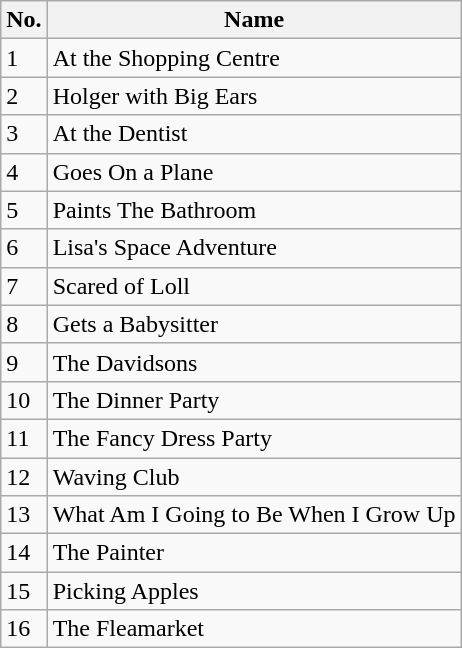<table class="wikitable sortable" style="width: auto;" table-layout: fixed;" |>
<tr>
<th>No.</th>
<th>Name</th>
</tr>
<tr>
<td>1</td>
<td>At the Shopping Centre</td>
</tr>
<tr>
<td>2</td>
<td>Holger with Big Ears</td>
</tr>
<tr>
<td>3</td>
<td>At the Dentist</td>
</tr>
<tr>
<td>4</td>
<td>Goes On a Plane</td>
</tr>
<tr>
<td>5</td>
<td>Paints The Bathroom</td>
</tr>
<tr>
<td>6</td>
<td>Lisa's Space Adventure</td>
</tr>
<tr>
<td>7</td>
<td>Scared of Loll</td>
</tr>
<tr>
<td>8</td>
<td>Gets a Babysitter</td>
</tr>
<tr>
<td>9</td>
<td>The Davidsons</td>
</tr>
<tr>
<td>10</td>
<td>The Dinner Party</td>
</tr>
<tr>
<td>11</td>
<td>The Fancy Dress Party</td>
</tr>
<tr>
<td>12</td>
<td>Waving Club</td>
</tr>
<tr>
<td>13</td>
<td>What Am I Going to Be When I Grow Up</td>
</tr>
<tr>
<td>14</td>
<td>The Painter</td>
</tr>
<tr>
<td>15</td>
<td>Picking Apples</td>
</tr>
<tr>
<td>16</td>
<td>The Fleamarket</td>
</tr>
</table>
